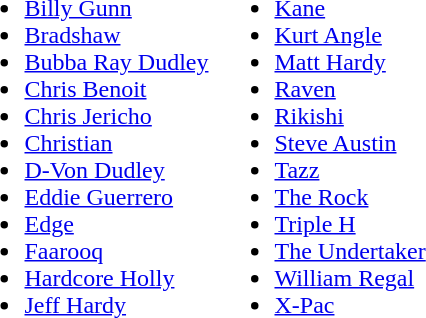<table border="0">
<tr>
<td valign="top"><br><ul><li><a href='#'>Billy Gunn</a></li><li><a href='#'>Bradshaw</a></li><li><a href='#'>Bubba Ray Dudley</a></li><li><a href='#'>Chris Benoit</a></li><li><a href='#'>Chris Jericho</a></li><li><a href='#'>Christian</a></li><li><a href='#'>D-Von Dudley</a></li><li><a href='#'>Eddie Guerrero</a></li><li><a href='#'>Edge</a></li><li><a href='#'>Faarooq</a></li><li><a href='#'>Hardcore Holly</a></li><li><a href='#'>Jeff Hardy</a></li></ul></td>
<td valign="top"><br><ul><li><a href='#'>Kane</a></li><li><a href='#'>Kurt Angle</a></li><li><a href='#'>Matt Hardy</a></li><li><a href='#'>Raven</a></li><li><a href='#'>Rikishi</a></li><li><a href='#'>Steve Austin</a></li><li><a href='#'>Tazz</a></li><li><a href='#'>The Rock</a></li><li><a href='#'>Triple H</a></li><li><a href='#'>The Undertaker</a></li><li><a href='#'>William Regal</a></li><li><a href='#'>X-Pac</a></li></ul></td>
</tr>
</table>
